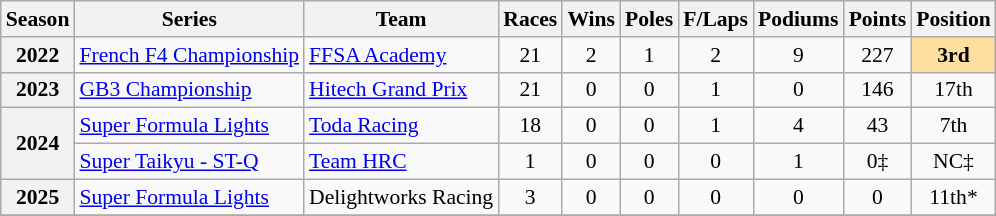<table class="wikitable" style="font-size: 90%; text-align:center">
<tr>
<th>Season</th>
<th>Series</th>
<th>Team</th>
<th>Races</th>
<th>Wins</th>
<th>Poles</th>
<th>F/Laps</th>
<th>Podiums</th>
<th>Points</th>
<th>Position</th>
</tr>
<tr>
<th>2022</th>
<td align=left nowrap><a href='#'>French F4 Championship</a></td>
<td align=left><a href='#'>FFSA Academy</a></td>
<td>21</td>
<td>2</td>
<td>1</td>
<td>2</td>
<td>9</td>
<td>227</td>
<td style="background:#FFDF9F;"><strong>3rd</strong></td>
</tr>
<tr>
<th>2023</th>
<td align=left><a href='#'>GB3 Championship</a></td>
<td align=left nowrap><a href='#'>Hitech Grand Prix</a></td>
<td>21</td>
<td>0</td>
<td>0</td>
<td>1</td>
<td>0</td>
<td>146</td>
<td>17th</td>
</tr>
<tr>
<th rowspan="2">2024</th>
<td align=left nowrap><a href='#'>Super Formula Lights</a></td>
<td align=left><a href='#'>Toda Racing</a></td>
<td>18</td>
<td>0</td>
<td>0</td>
<td>1</td>
<td>4</td>
<td>43</td>
<td>7th</td>
</tr>
<tr>
<td align=left><a href='#'>Super Taikyu - ST-Q</a></td>
<td align=left><a href='#'>Team HRC</a></td>
<td>1</td>
<td>0</td>
<td>0</td>
<td>0</td>
<td>1</td>
<td>0‡</td>
<td>NC‡</td>
</tr>
<tr>
<th>2025</th>
<td align=left><a href='#'>Super Formula Lights</a></td>
<td align=left nowrap>Delightworks Racing</td>
<td>3</td>
<td>0</td>
<td>0</td>
<td>0</td>
<td>0</td>
<td>0</td>
<td>11th*</td>
</tr>
<tr>
</tr>
</table>
